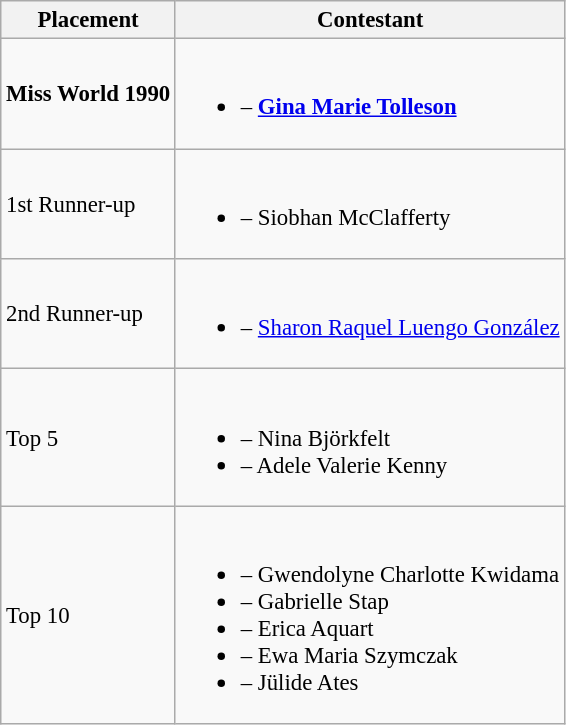<table class="wikitable sortable" style="font-size:95%;">
<tr>
<th>Placement</th>
<th>Contestant</th>
</tr>
<tr>
<td><strong>Miss World 1990</strong></td>
<td><br><ul><li><strong></strong> – <strong><a href='#'>Gina Marie Tolleson</a></strong></li></ul></td>
</tr>
<tr>
<td>1st Runner-up</td>
<td><br><ul><li> – Siobhan McClafferty</li></ul></td>
</tr>
<tr>
<td>2nd Runner-up</td>
<td><br><ul><li> – <a href='#'>Sharon Raquel Luengo González</a></li></ul></td>
</tr>
<tr>
<td>Top 5</td>
<td><br><ul><li> – Nina Björkfelt</li><li> – Adele Valerie Kenny</li></ul></td>
</tr>
<tr>
<td>Top 10</td>
<td><br><ul><li> – Gwendolyne Charlotte Kwidama</li><li> – Gabrielle Stap</li><li> – Erica Aquart</li><li> – Ewa Maria Szymczak</li><li> – Jülide Ates</li></ul></td>
</tr>
</table>
